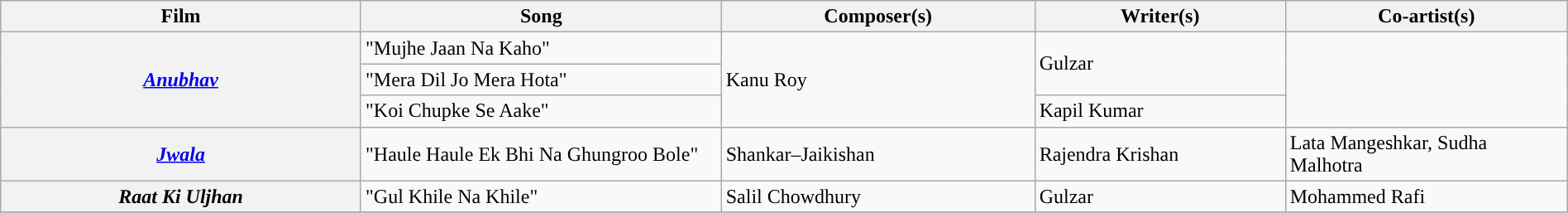<table class="wikitable plainrowheaders" width="100%" textcolor:#000;">
<tr style="background:#b0e0e66;">
<th scope="col" width=23%><strong>Film</strong></th>
<th scope="col" width=23%><strong>Song</strong></th>
<th scope="col" width=20%><strong>Composer(s)</strong></th>
<th scope="col" width=16%><strong>Writer(s)</strong></th>
<th scope="col" width=18%><strong>Co-artist(s)</strong></th>
</tr>
<tr>
<th rowspan=3><em><a href='#'>Anubhav</a></em></th>
<td>"Mujhe Jaan Na Kaho"</td>
<td rowspan=3>Kanu Roy</td>
<td rowspan=2>Gulzar</td>
</tr>
<tr>
<td>"Mera Dil Jo Mera Hota"</td>
</tr>
<tr>
<td>"Koi Chupke Se Aake"</td>
<td>Kapil Kumar</td>
</tr>
<tr>
<th><em><a href='#'>Jwala</a></em></th>
<td>"Haule Haule Ek Bhi Na Ghungroo Bole"</td>
<td>Shankar–Jaikishan</td>
<td>Rajendra Krishan</td>
<td>Lata Mangeshkar, Sudha Malhotra</td>
</tr>
<tr>
<th><em>Raat Ki Uljhan</em></th>
<td>"Gul Khile Na Khile"</td>
<td>Salil Chowdhury</td>
<td>Gulzar</td>
<td>Mohammed Rafi</td>
</tr>
<tr>
</tr>
</table>
